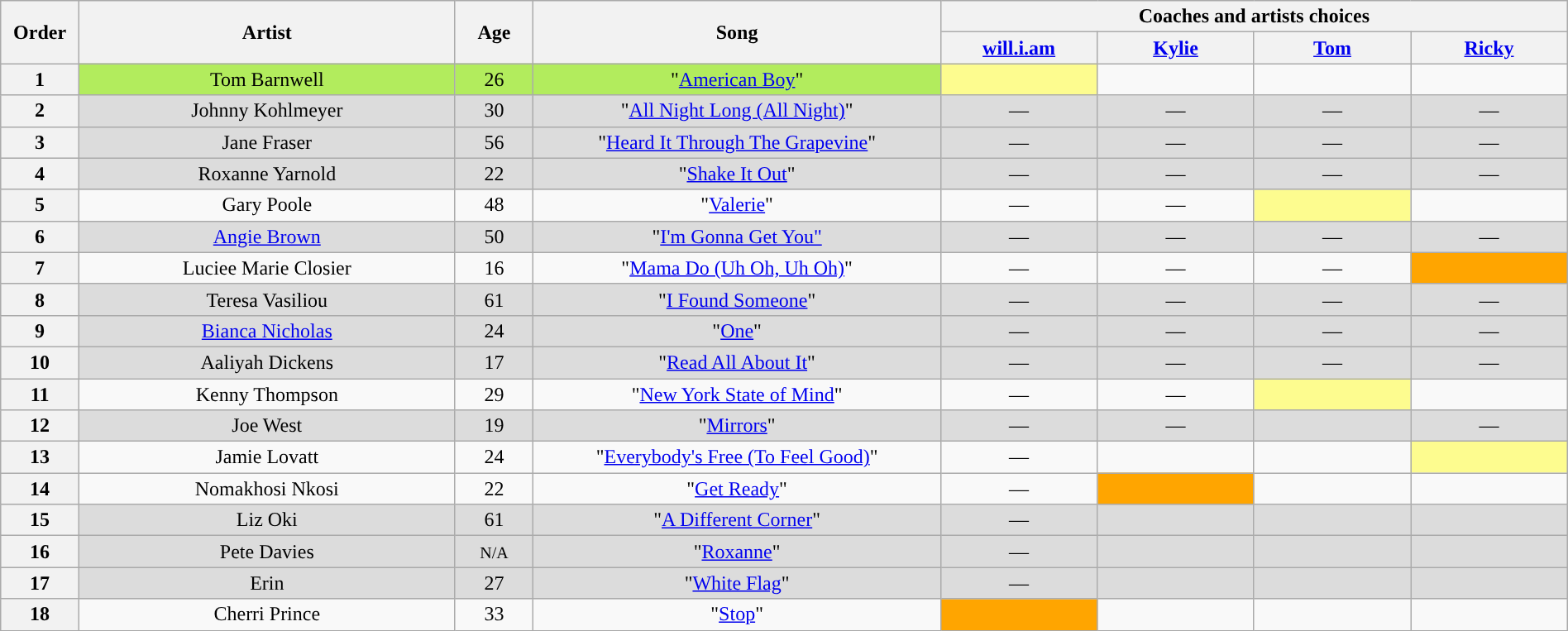<table class="wikitable" style="text-align:center; width:100%;">
<tr>
<th scope="col" rowspan="2" style="width:05%;">Order</th>
<th scope="col" rowspan="2" style="width:24%;">Artist</th>
<th scope="col" rowspan="2" style="width:05%;">Age</th>
<th scope="col" rowspan="2" style="width:26%;">Song</th>
<th colspan="4" style="width:40%;">Coaches and artists choices</th>
</tr>
<tr>
<th style="width:10%;"><a href='#'>will.i.am</a></th>
<th style="width:10%;"><a href='#'>Kylie</a></th>
<th style="width:10%;"><a href='#'>Tom</a></th>
<th style="width:10%;"><a href='#'>Ricky</a></th>
</tr>
<tr>
<th scope="col">1</th>
<td style="background-color:#B2EC5D;">Tom Barnwell</td>
<td style="background-color:#B2EC5D;">26</td>
<td style="background-color:#B2EC5D;">"<a href='#'>American Boy</a>"</td>
<td style="background:#fdfc8f;text-align:center;"><strong></strong></td>
<td><strong></strong></td>
<td><strong></strong></td>
<td><strong></strong></td>
</tr>
<tr style="background:#DCDCDC">
<th scope="col">2</th>
<td style="background:#DCDCDC; text-align:center;">Johnny Kohlmeyer</td>
<td style="background:#DCDCDC; text-align:center;">30</td>
<td style="background:#DCDCDC; text-align:center;">"<a href='#'>All Night Long (All Night)</a>"</td>
<td>—</td>
<td>—</td>
<td>—</td>
<td>—</td>
</tr>
<tr style="background:#DCDCDC">
<th scope="col">3</th>
<td style="background:#DCDCDC; text-align:center;">Jane Fraser</td>
<td style="background:#DCDCDC; text-align:center;">56</td>
<td style="background:#DCDCDC; text-align:center;">"<a href='#'>Heard It Through The Grapevine</a>"</td>
<td>—</td>
<td>—</td>
<td>—</td>
<td>—</td>
</tr>
<tr style="background:#DCDCDC">
<th scope="col">4</th>
<td style="background:#DCDCDC; text-align:center;">Roxanne Yarnold</td>
<td style="background:#DCDCDC; text-align:center;">22</td>
<td style="background:#DCDCDC; text-align:center;">"<a href='#'>Shake It Out</a>"</td>
<td>—</td>
<td>—</td>
<td>—</td>
<td>—</td>
</tr>
<tr>
<th scope="col">5</th>
<td>Gary Poole</td>
<td>48</td>
<td>"<a href='#'>Valerie</a>"</td>
<td>—</td>
<td>—</td>
<td style="background:#fdfc8f;text-align:center;"><strong></strong></td>
<td><strong></strong></td>
</tr>
<tr style="background:#DCDCDC">
<th scope="col">6</th>
<td style="background:#DCDCDC; text-align:center;"><a href='#'>Angie Brown</a></td>
<td style="background:#DCDCDC; text-align:center;">50</td>
<td style="background:#DCDCDC; text-align:center;">"<a href='#'>I'm Gonna Get You"</a></td>
<td>—</td>
<td>—</td>
<td>—</td>
<td>—</td>
</tr>
<tr>
<th scope="col">7</th>
<td>Luciee Marie Closier</td>
<td>16</td>
<td>"<a href='#'>Mama Do (Uh Oh, Uh Oh)</a>"</td>
<td>—</td>
<td>—</td>
<td>—</td>
<td style="background:orange;text-align:center;"><strong></strong></td>
</tr>
<tr style="background:#DCDCDC">
<th scope="col">8</th>
<td style="background:#DCDCDC; text-align:center;">Teresa Vasiliou</td>
<td style="background:#DCDCDC; text-align:center;">61</td>
<td style="background:#DCDCDC; text-align:center;">"<a href='#'>I Found Someone</a>"</td>
<td>—</td>
<td>—</td>
<td>—</td>
<td>—</td>
</tr>
<tr style="background:#DCDCDC">
<th scope="col">9</th>
<td style="background:#DCDCDC; text-align:center;"><a href='#'>Bianca Nicholas</a></td>
<td style="background:#DCDCDC; text-align:center;">24</td>
<td style="background:#DCDCDC; text-align:center;">"<a href='#'>One</a>"</td>
<td>—</td>
<td>—</td>
<td>—</td>
<td>—</td>
</tr>
<tr style="background:#DCDCDC">
<th scope="col">10</th>
<td style="background:#DCDCDC; text-align:center;">Aaliyah Dickens</td>
<td style="background:#DCDCDC; text-align:center;">17</td>
<td style="background:#DCDCDC; text-align:center;">"<a href='#'>Read All About It</a>"</td>
<td>—</td>
<td>—</td>
<td>—</td>
<td>—</td>
</tr>
<tr>
<th scope="col">11</th>
<td>Kenny Thompson</td>
<td>29</td>
<td>"<a href='#'>New York State of Mind</a>"</td>
<td>—</td>
<td>—</td>
<td style="background:#fdfc8f;text-align:center;"><strong></strong></td>
<td><strong></strong></td>
</tr>
<tr style="background:#DCDCDC">
<th scope="col">12</th>
<td style="background:#DCDCDC; text-align:center;">Joe West</td>
<td style="background:#DCDCDC; text-align:center;">19</td>
<td style="background:#DCDCDC; text-align:center;">"<a href='#'>Mirrors</a>"</td>
<td>—</td>
<td>—</td>
<td></td>
<td>—</td>
</tr>
<tr>
<th scope="col">13</th>
<td>Jamie Lovatt</td>
<td>24</td>
<td>"<a href='#'>Everybody's Free (To Feel Good)</a>"</td>
<td>—</td>
<td><strong></strong></td>
<td></td>
<td style="background:#fdfc8f;text-align:center;"><strong></strong></td>
</tr>
<tr>
<th scope="col">14</th>
<td>Nomakhosi Nkosi</td>
<td>22</td>
<td>"<a href='#'>Get Ready</a>"</td>
<td>—</td>
<td style="background:orange;text-align:center;"><strong></strong></td>
<td></td>
<td></td>
</tr>
<tr style="background:#DCDCDC">
<th scope="col">15</th>
<td style="background:#DCDCDC; text-align:center;">Liz Oki</td>
<td style="background:#DCDCDC; text-align:center;">61</td>
<td style="background:#DCDCDC; text-align:center;">"<a href='#'>A Different Corner</a>"</td>
<td>—</td>
<td></td>
<td></td>
<td></td>
</tr>
<tr style="background:#DCDCDC">
<th scope="col">16</th>
<td style="background:#DCDCDC; text-align:center;">Pete Davies</td>
<td style="background:#DCDCDC; text-align:center;"><small>N/A</small></td>
<td style="background:#DCDCDC; text-align:center;">"<a href='#'>Roxanne</a>"</td>
<td>—</td>
<td></td>
<td></td>
<td></td>
</tr>
<tr style="background:#DCDCDC">
<th scope="col">17</th>
<td style="background:#DCDCDC; text-align:center;">Erin</td>
<td style="background:#DCDCDC; text-align:center;">27</td>
<td style="background:#DCDCDC; text-align:center;">"<a href='#'>White Flag</a>"</td>
<td>—</td>
<td></td>
<td></td>
<td></td>
</tr>
<tr>
<th scope="col">18</th>
<td>Cherri Prince</td>
<td>33</td>
<td>"<a href='#'>Stop</a>"</td>
<td style="background:orange;text-align:center;"><strong></strong></td>
<td></td>
<td></td>
<td></td>
</tr>
</table>
